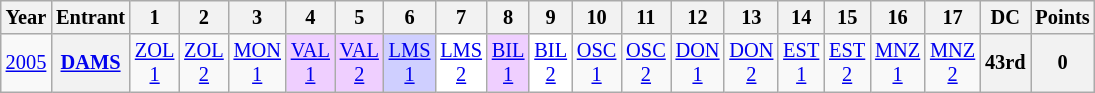<table class="wikitable" style="text-align:center; font-size:85%">
<tr>
<th>Year</th>
<th>Entrant</th>
<th>1</th>
<th>2</th>
<th>3</th>
<th>4</th>
<th>5</th>
<th>6</th>
<th>7</th>
<th>8</th>
<th>9</th>
<th>10</th>
<th>11</th>
<th>12</th>
<th>13</th>
<th>14</th>
<th>15</th>
<th>16</th>
<th>17</th>
<th>DC</th>
<th>Points</th>
</tr>
<tr>
<td><a href='#'>2005</a></td>
<th><a href='#'>DAMS</a></th>
<td><a href='#'>ZOL<br>1</a></td>
<td><a href='#'>ZOL<br>2</a></td>
<td><a href='#'>MON<br>1</a></td>
<td style="background:#EFCFFF;"><a href='#'>VAL<br>1</a><br></td>
<td style="background:#EFCFFF;"><a href='#'>VAL<br>2</a><br></td>
<td style="background:#CFCFFF;"><a href='#'>LMS<br>1</a><br></td>
<td style="background:#FFFFFF;"><a href='#'>LMS<br>2</a><br></td>
<td style="background:#EFCFFF;"><a href='#'>BIL<br>1</a><br></td>
<td style="background:#FFFFFF;"><a href='#'>BIL<br>2</a><br></td>
<td><a href='#'>OSC<br>1</a></td>
<td><a href='#'>OSC<br>2</a></td>
<td><a href='#'>DON<br>1</a></td>
<td><a href='#'>DON<br>2</a></td>
<td><a href='#'>EST<br>1</a></td>
<td><a href='#'>EST<br>2</a></td>
<td><a href='#'>MNZ<br>1</a></td>
<td><a href='#'>MNZ<br>2</a></td>
<th>43rd</th>
<th>0</th>
</tr>
</table>
